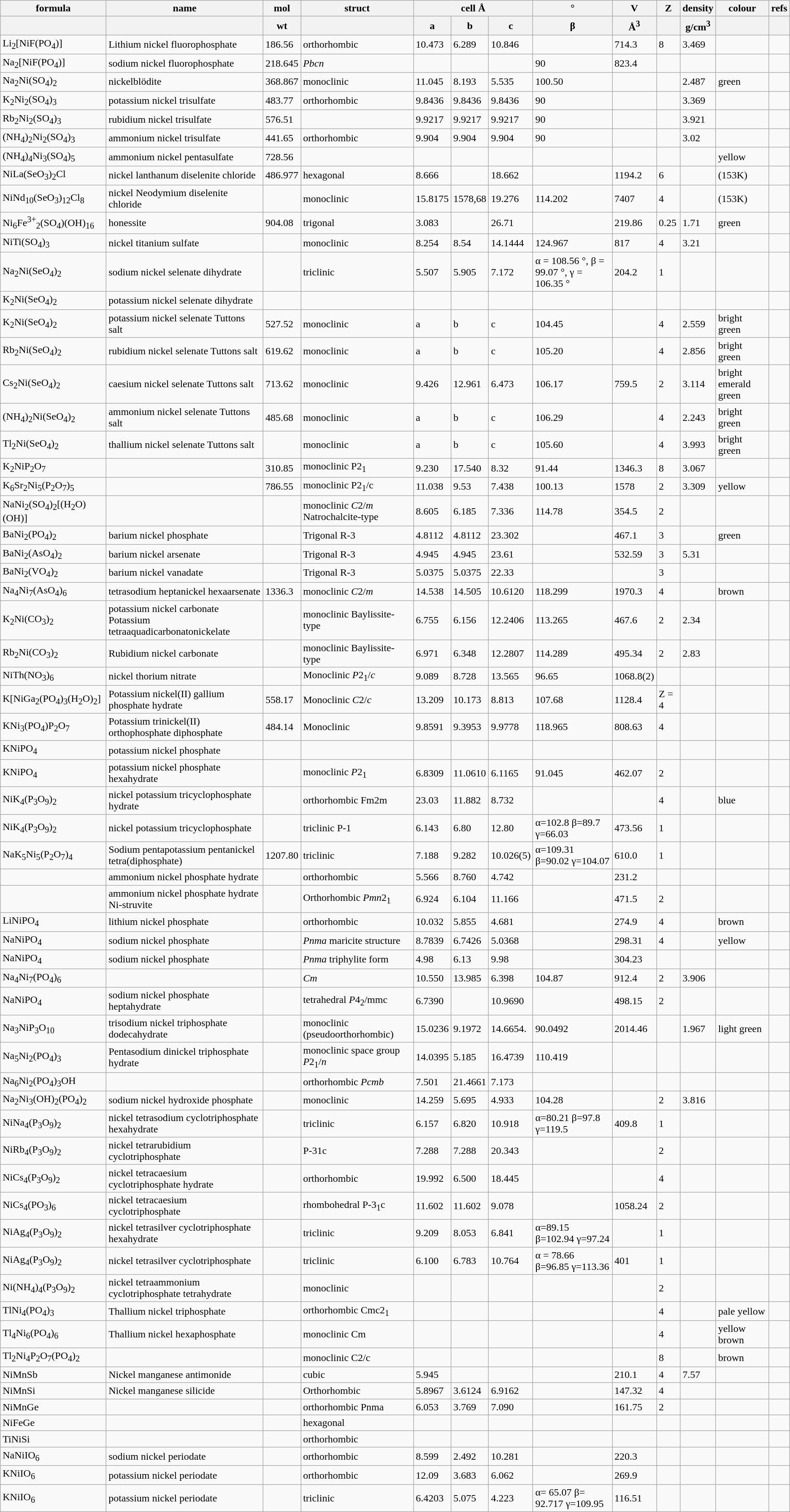<table class="wikitable">
<tr>
<th>formula</th>
<th>name</th>
<th>mol</th>
<th>struct</th>
<th colspan=3>cell Å</th>
<th>°</th>
<th>V</th>
<th>Z</th>
<th>density</th>
<th>colour</th>
<th>refs</th>
</tr>
<tr>
<th></th>
<th></th>
<th>wt</th>
<th></th>
<th>a</th>
<th>b</th>
<th>c</th>
<th>β</th>
<th>Å<sup>3</sup></th>
<th></th>
<th>g/cm<sup>3</sup></th>
<th></th>
<th></th>
</tr>
<tr>
<td>Li<sub>2</sub>[NiF(PO<sub>4</sub>)]</td>
<td>Lithium nickel fluorophosphate</td>
<td>186.56</td>
<td>orthorhombic</td>
<td>10.473</td>
<td>6.289</td>
<td>10.846</td>
<td></td>
<td>714.3</td>
<td>8</td>
<td>3.469</td>
<td></td>
<td></td>
</tr>
<tr>
<td>Na<sub>2</sub>[NiF(PO<sub>4</sub>)]</td>
<td>sodium nickel fluorophosphate</td>
<td>218.645</td>
<td><em>Pbcn</em></td>
<td></td>
<td></td>
<td></td>
<td>90</td>
<td>823.4</td>
<td></td>
<td></td>
<td></td>
<td></td>
</tr>
<tr>
<td>Na<sub>2</sub>Ni(SO<sub>4</sub>)<sub>2</sub></td>
<td>nickelblödite</td>
<td>368.867</td>
<td>monoclinic</td>
<td>11.045</td>
<td>8.193</td>
<td>5.535</td>
<td>100.50</td>
<td></td>
<td></td>
<td>2.487</td>
<td>green</td>
<td></td>
</tr>
<tr>
<td>K<sub>2</sub>Ni<sub>2</sub>(SO<sub>4</sub>)<sub>3</sub></td>
<td>potassium nickel trisulfate</td>
<td>483.77</td>
<td>orthorhombic</td>
<td>9.8436</td>
<td>9.8436</td>
<td>9.8436</td>
<td>90</td>
<td></td>
<td></td>
<td>3.369</td>
<td></td>
<td></td>
</tr>
<tr>
<td>Rb<sub>2</sub>Ni<sub>2</sub>(SO<sub>4</sub>)<sub>3</sub></td>
<td>rubidium nickel trisulfate</td>
<td>576.51</td>
<td></td>
<td>9.9217</td>
<td>9.9217</td>
<td>9.9217</td>
<td>90</td>
<td></td>
<td></td>
<td>3.921</td>
<td></td>
<td></td>
</tr>
<tr>
<td>(NH<sub>4</sub>)<sub>2</sub>Ni<sub>2</sub>(SO<sub>4</sub>)<sub>3</sub></td>
<td>ammonium nickel trisulfate</td>
<td>441.65</td>
<td>orthorhombic</td>
<td>9.904</td>
<td>9.904</td>
<td>9.904</td>
<td>90</td>
<td></td>
<td></td>
<td>3.02</td>
<td></td>
<td></td>
</tr>
<tr>
<td>(NH<sub>4</sub>)<sub>4</sub>Ni<sub>3</sub>(SO<sub>4</sub>)<sub>5</sub></td>
<td>ammonium nickel pentasulfate</td>
<td>728.56</td>
<td></td>
<td></td>
<td></td>
<td></td>
<td></td>
<td></td>
<td></td>
<td></td>
<td>yellow</td>
<td></td>
</tr>
<tr>
<td>NiLa(SeO<sub>3</sub>)<sub>2</sub>Cl</td>
<td>nickel lanthanum diselenite chloride</td>
<td>486.977</td>
<td>hexagonal</td>
<td>8.666</td>
<td></td>
<td>18.662</td>
<td></td>
<td>1194.2</td>
<td>6</td>
<td></td>
<td>(153K)</td>
<td></td>
</tr>
<tr>
<td>NiNd<sub>10</sub>(SeO<sub>3</sub>)<sub>12</sub>Cl<sub>8</sub></td>
<td>nickel Neodymium diselenite chloride</td>
<td></td>
<td>monoclinic</td>
<td>15.8175</td>
<td>1578,68</td>
<td>19.276</td>
<td>114.202</td>
<td>7407</td>
<td>4</td>
<td></td>
<td>(153K)</td>
<td></td>
</tr>
<tr>
<td>Ni<sub>6</sub>Fe<sup>3+</sup><sub>2</sub>(SO<sub>4</sub>)(OH)<sub>16</sub></td>
<td>honessite</td>
<td>904.08</td>
<td>trigonal</td>
<td>3.083</td>
<td></td>
<td>26.71</td>
<td></td>
<td>219.86</td>
<td>0.25</td>
<td>1.71</td>
<td>green</td>
<td></td>
</tr>
<tr>
<td>NiTi(SO<sub>4</sub>)<sub>3</sub></td>
<td>nickel titanium sulfate</td>
<td></td>
<td>monoclinic</td>
<td>8.254</td>
<td>8.54</td>
<td>14.1444</td>
<td>124.967</td>
<td>817</td>
<td>4</td>
<td>3.21</td>
<td></td>
<td></td>
</tr>
<tr>
<td>Na<sub>2</sub>Ni(SeO<sub>4</sub>)<sub>2</sub></td>
<td>sodium nickel selenate dihydrate</td>
<td></td>
<td>triclinic</td>
<td>5.507</td>
<td>5.905</td>
<td>7.172</td>
<td>α = 108.56 °, β = 99.07 °, γ = 106.35 °</td>
<td>204.2</td>
<td>1</td>
<td></td>
<td></td>
<td></td>
</tr>
<tr>
<td>K<sub>2</sub>Ni(SeO<sub>4</sub>)<sub>2</sub></td>
<td>potassium nickel selenate dihydrate</td>
<td></td>
<td></td>
<td></td>
<td></td>
<td></td>
<td></td>
<td></td>
<td></td>
<td></td>
<td></td>
<td></td>
</tr>
<tr>
<td>K<sub>2</sub>Ni(SeO<sub>4</sub>)<sub>2</sub></td>
<td>potassium nickel selenate Tuttons salt</td>
<td>527.52</td>
<td>monoclinic</td>
<td>a</td>
<td>b</td>
<td>c</td>
<td>104.45</td>
<td></td>
<td>4</td>
<td>2.559</td>
<td>bright green</td>
<td></td>
</tr>
<tr>
<td>Rb<sub>2</sub>Ni(SeO<sub>4</sub>)<sub>2</sub></td>
<td>rubidium nickel selenate Tuttons salt</td>
<td>619.62</td>
<td>monoclinic</td>
<td>a</td>
<td>b</td>
<td>c</td>
<td>105.20</td>
<td></td>
<td>4</td>
<td>2.856</td>
<td>bright green</td>
<td></td>
</tr>
<tr>
<td>Cs<sub>2</sub>Ni(SeO<sub>4</sub>)<sub>2</sub></td>
<td>caesium nickel selenate Tuttons salt</td>
<td>713.62</td>
<td>monoclinic</td>
<td>9.426</td>
<td>12.961</td>
<td>6.473</td>
<td>106.17</td>
<td>759.5</td>
<td>2</td>
<td>3.114</td>
<td>bright emerald green</td>
<td></td>
</tr>
<tr>
<td>(NH<sub>4</sub>)<sub>2</sub>Ni(SeO<sub>4</sub>)<sub>2</sub></td>
<td>ammonium nickel selenate Tuttons salt</td>
<td>485.68</td>
<td>monoclinic</td>
<td>a</td>
<td>b</td>
<td>c</td>
<td>106.29</td>
<td></td>
<td>4</td>
<td>2.243</td>
<td>bright green</td>
<td></td>
</tr>
<tr>
<td>Tl<sub>2</sub>Ni(SeO<sub>4</sub>)<sub>2</sub></td>
<td>thallium nickel selenate Tuttons salt</td>
<td></td>
<td>monoclinic</td>
<td>a</td>
<td>b</td>
<td>c</td>
<td>105.60</td>
<td></td>
<td>4</td>
<td>3.993</td>
<td>bright green</td>
<td></td>
</tr>
<tr>
<td>K<sub>2</sub>NiP<sub>2</sub>O<sub>7</sub></td>
<td></td>
<td>310.85</td>
<td>monoclinic P2<sub>1</sub></td>
<td>9.230</td>
<td>17.540</td>
<td>8.32</td>
<td>91.44</td>
<td>1346.3</td>
<td>8</td>
<td>3.067</td>
<td></td>
<td></td>
</tr>
<tr>
<td>K<sub>6</sub>Sr<sub>2</sub>Ni<sub>5</sub>(P<sub>2</sub>O<sub>7</sub>)<sub>5</sub></td>
<td></td>
<td>786.55</td>
<td>monoclinic P2<sub>1</sub>/c</td>
<td>11.038</td>
<td>9.53</td>
<td>7.438</td>
<td>100.13</td>
<td>1578</td>
<td>2</td>
<td>3.309</td>
<td>yellow</td>
<td></td>
</tr>
<tr>
<td>NaNi<sub>2</sub>(SO<sub>4</sub>)<sub>2</sub>[(H<sub>2</sub>O)(OH)]</td>
<td></td>
<td></td>
<td>monoclinic <em>C</em>2/<em>m</em> Natrochalcite-type</td>
<td>8.605</td>
<td>6.185</td>
<td>7.336</td>
<td>114.78</td>
<td>354.5</td>
<td>2</td>
<td></td>
<td></td>
<td></td>
</tr>
<tr>
<td>BaNi<sub>2</sub>(PO<sub>4</sub>)<sub>2</sub></td>
<td>barium nickel phosphate</td>
<td></td>
<td>Trigonal R-3</td>
<td>4.8112</td>
<td>4.8112</td>
<td>23.302</td>
<td></td>
<td>467.1</td>
<td>3</td>
<td></td>
<td>green</td>
<td></td>
</tr>
<tr>
<td>BaNi<sub>2</sub>(AsO<sub>4</sub>)<sub>2</sub></td>
<td>barium nickel arsenate</td>
<td></td>
<td>Trigonal R-3</td>
<td>4.945</td>
<td>4.945</td>
<td>23.61</td>
<td></td>
<td>532.59</td>
<td>3</td>
<td>5.31</td>
<td></td>
<td></td>
</tr>
<tr>
<td>BaNi<sub>2</sub>(VO<sub>4</sub>)<sub>2</sub></td>
<td>barium nickel vanadate</td>
<td></td>
<td>Trigonal R-3</td>
<td>5.0375</td>
<td>5.0375</td>
<td>22.33</td>
<td></td>
<td></td>
<td>3</td>
<td></td>
<td></td>
<td></td>
</tr>
<tr>
<td>Na<sub>4</sub>Ni<sub>7</sub>(AsO<sub>4</sub>)<sub>6</sub></td>
<td>tetrasodium heptanickel hexaarsenate</td>
<td>1336.3</td>
<td>monoclinic <em>C</em>2/<em>m</em></td>
<td>14.538</td>
<td>14.505</td>
<td>10.6120</td>
<td>118.299</td>
<td>1970.3</td>
<td>4</td>
<td></td>
<td>brown</td>
<td></td>
</tr>
<tr>
<td>K<sub>2</sub>Ni(CO<sub>3</sub>)<sub>2</sub></td>
<td>potassium nickel carbonate<br>Potassium tetraaquadicarbonatonickelate</td>
<td></td>
<td>monoclinic Baylissite-type</td>
<td>6.755</td>
<td>6.156</td>
<td>12.2406</td>
<td>113.265</td>
<td>467.6</td>
<td>2</td>
<td>2.34</td>
<td></td>
<td></td>
</tr>
<tr>
<td>Rb<sub>2</sub>Ni(CO<sub>3</sub>)<sub>2</sub></td>
<td>Rubidium nickel carbonate</td>
<td></td>
<td>monoclinic Baylissite-type</td>
<td>6.971</td>
<td>6.348</td>
<td>12.2807</td>
<td>114.289</td>
<td>495.34</td>
<td>2</td>
<td>2.83</td>
<td></td>
<td></td>
</tr>
<tr>
<td>NiTh(NO<sub>3</sub>)<sub>6</sub></td>
<td>nickel thorium nitrate</td>
<td></td>
<td>Monoclinic <em>P</em>2<sub>1</sub>/<em>c</em></td>
<td>9.089</td>
<td>8.728</td>
<td>13.565</td>
<td>96.65</td>
<td>1068.8(2)</td>
<td></td>
<td></td>
<td></td>
<td></td>
</tr>
<tr>
<td>K[NiGa<sub>2</sub>(PO<sub>4</sub>)<sub>3</sub>(H<sub>2</sub>O)<sub>2</sub>]</td>
<td>Potassium nickel(II) gallium phosphate hydrate</td>
<td>558.17</td>
<td>Monoclinic <em>C</em>2/<em>c</em></td>
<td>13.209</td>
<td>10.173</td>
<td>8.813</td>
<td>107.68</td>
<td>1128.4</td>
<td>Z = 4</td>
<td></td>
<td></td>
<td></td>
</tr>
<tr>
<td>KNi<sub>3</sub>(PO<sub>4</sub>)P<sub>2</sub>O<sub>7</sub></td>
<td>Potassium trinickel(II) orthophosphate diphosphate</td>
<td>484.14</td>
<td>Monoclinic</td>
<td>9.8591</td>
<td>9.3953</td>
<td>9.9778</td>
<td>118.965</td>
<td>808.63</td>
<td>4</td>
<td></td>
<td></td>
<td></td>
</tr>
<tr>
<td>KNiPO<sub>4</sub></td>
<td>potassium nickel phosphate</td>
<td></td>
<td></td>
<td></td>
<td></td>
<td></td>
<td></td>
<td></td>
<td></td>
<td></td>
<td></td>
<td></td>
</tr>
<tr>
<td>KNiPO<sub>4</sub></td>
<td>potassium nickel phosphate hexahydrate</td>
<td></td>
<td>monoclinic <em>P</em>2<sub>1</sub></td>
<td>6.8309</td>
<td>11.0610</td>
<td>6.1165</td>
<td>91.045</td>
<td>462.07</td>
<td>2</td>
<td></td>
<td></td>
<td></td>
</tr>
<tr>
<td>NiK<sub>4</sub>(P<sub>3</sub>O<sub>9</sub>)<sub>2</sub></td>
<td>nickel potassium tricyclophosphate hydrate</td>
<td></td>
<td>orthorhombic Fm2m</td>
<td>23.03</td>
<td>11.882</td>
<td>8.732</td>
<td></td>
<td></td>
<td>4</td>
<td></td>
<td>blue</td>
<td></td>
</tr>
<tr>
<td>NiK<sub>4</sub>(P<sub>3</sub>O<sub>9</sub>)<sub>2</sub></td>
<td>nickel potassium tricyclophosphate</td>
<td></td>
<td>triclinic P-1</td>
<td>6.143</td>
<td>6.80</td>
<td>12.80</td>
<td>α=102.8 β=89.7 γ=66.03</td>
<td>473.56</td>
<td>1</td>
<td></td>
<td></td>
<td></td>
</tr>
<tr>
<td>NaK<sub>5</sub>Ni<sub>5</sub>(P<sub>2</sub>O<sub>7</sub>)<sub>4</sub></td>
<td>Sodium pentapotassium pentanickel tetra(diphosphate)</td>
<td>1207.80</td>
<td>triclinic</td>
<td>7.188</td>
<td>9.282</td>
<td>10.026(5)</td>
<td>α=109.31 β=90.02 γ=104.07</td>
<td>610.0</td>
<td>1</td>
<td></td>
<td></td>
<td></td>
</tr>
<tr>
<td></td>
<td>ammonium nickel phosphate hydrate</td>
<td></td>
<td>orthorhombic</td>
<td>5.566</td>
<td>8.760</td>
<td>4.742</td>
<td></td>
<td>231.2</td>
<td></td>
<td></td>
<td></td>
<td></td>
</tr>
<tr>
<td></td>
<td>ammonium nickel phosphate hydrate<br>Ni-struvite</td>
<td></td>
<td>Orthorhombic <em>Pmn</em>2<sub>1</sub></td>
<td>6.924</td>
<td>6.104</td>
<td>11.166</td>
<td></td>
<td>471.5</td>
<td>2</td>
<td></td>
<td></td>
<td></td>
</tr>
<tr>
<td>LiNiPO<sub>4</sub></td>
<td>lithium nickel phosphate</td>
<td></td>
<td>orthorhombic</td>
<td>10.032</td>
<td>5.855</td>
<td>4.681</td>
<td></td>
<td>274.9</td>
<td>4</td>
<td></td>
<td>brown</td>
<td></td>
</tr>
<tr>
<td>NaNiPO<sub>4</sub></td>
<td>sodium nickel phosphate</td>
<td></td>
<td><em>Pnma</em> maricite structure</td>
<td>8.7839</td>
<td>6.7426</td>
<td>5.0368</td>
<td></td>
<td>298.31</td>
<td>4</td>
<td></td>
<td>yellow</td>
<td></td>
</tr>
<tr>
<td>NaNiPO<sub>4</sub></td>
<td>sodium nickel phosphate</td>
<td></td>
<td><em>Pnma</em> triphylite form</td>
<td>4.98</td>
<td>6.13</td>
<td>9.98</td>
<td></td>
<td>304.23</td>
<td></td>
<td></td>
<td></td>
<td></td>
</tr>
<tr>
<td>Na<sub>4</sub>Ni<sub>7</sub>(PO<sub>4</sub>)<sub>6</sub></td>
<td></td>
<td></td>
<td><em>Cm</em></td>
<td>10.550</td>
<td>13.985</td>
<td>6.398</td>
<td>104.87</td>
<td>912.4</td>
<td>2</td>
<td>3.906</td>
<td></td>
<td></td>
</tr>
<tr>
<td>NaNiPO<sub>4</sub></td>
<td>sodium nickel phosphate heptahydrate</td>
<td></td>
<td>tetrahedral <em>P</em>4<sub>2</sub>/mmc</td>
<td>6.7390</td>
<td></td>
<td>10.9690</td>
<td></td>
<td>498.15</td>
<td>2</td>
<td></td>
<td></td>
<td></td>
</tr>
<tr>
<td>Na<sub>3</sub>NiP<sub>3</sub>O<sub>10</sub></td>
<td>trisodium nickel triphosphate dodecahydrate</td>
<td></td>
<td>monoclinic (pseudoorthorhombic)</td>
<td>15.0236</td>
<td>9.1972</td>
<td>14.6654.</td>
<td>90.0492</td>
<td>2014.46</td>
<td></td>
<td>1.967</td>
<td>light green</td>
<td></td>
</tr>
<tr>
<td>Na<sub>5</sub>Ni<sub>2</sub>(PO<sub>4</sub>)<sub>3</sub></td>
<td>Pentasodium dinickel triphosphate hydrate</td>
<td></td>
<td>monoclinic space group <em>P</em>2<sub>1</sub>/<em>n</em></td>
<td>14.0395</td>
<td>5.185</td>
<td>16.4739</td>
<td>110.419</td>
<td></td>
<td></td>
<td></td>
<td></td>
<td></td>
</tr>
<tr>
<td>Na<sub>6</sub>Ni<sub>2</sub>(PO<sub>4</sub>)<sub>3</sub>OH</td>
<td></td>
<td></td>
<td>orthorhombic <em>Pcmb</em></td>
<td>7.501</td>
<td>21.4661</td>
<td>7.173</td>
<td></td>
<td></td>
<td></td>
<td></td>
<td></td>
<td></td>
</tr>
<tr>
<td>Na<sub>2</sub>Ni<sub>3</sub>(OH)<sub>2</sub>(PO<sub>4</sub>)<sub>2</sub></td>
<td>sodium nickel hydroxide phosphate</td>
<td></td>
<td>monoclinic</td>
<td>14.259</td>
<td>5.695</td>
<td>4.933</td>
<td>104.28</td>
<td></td>
<td>2</td>
<td>3.816</td>
<td></td>
<td></td>
</tr>
<tr>
<td>NiNa<sub>4</sub>(P<sub>3</sub>O<sub>9</sub>)<sub>2</sub></td>
<td>nickel tetrasodium cyclotriphosphate hexahydrate</td>
<td></td>
<td>triclinic</td>
<td>6.157</td>
<td>6.820</td>
<td>10.918</td>
<td>α=80.21 β=97.8 γ=119.5</td>
<td>409.8</td>
<td>1</td>
<td></td>
<td></td>
<td></td>
</tr>
<tr>
<td>NiRb<sub>4</sub>(P<sub>3</sub>O<sub>9</sub>)<sub>2</sub></td>
<td>nickel tetrarubidium cyclotriphosphate</td>
<td></td>
<td>P-31c</td>
<td>7.288</td>
<td>7.288</td>
<td>20.343</td>
<td></td>
<td></td>
<td>2</td>
<td></td>
<td></td>
<td></td>
</tr>
<tr>
<td>NiCs<sub>4</sub>(P<sub>3</sub>O<sub>9</sub>)<sub>2</sub></td>
<td>nickel tetracaesium cyclotriphosphate hydrate</td>
<td></td>
<td>orthorhombic</td>
<td>19.992</td>
<td>6.500</td>
<td>18.445</td>
<td></td>
<td></td>
<td>4</td>
<td></td>
<td></td>
<td></td>
</tr>
<tr>
<td>NiCs<sub>4</sub>(PO<sub>3</sub>)<sub>6</sub></td>
<td>nickel tetracaesium cyclotriphosphate</td>
<td></td>
<td>rhombohedral P-3<sub>1</sub>c</td>
<td>11.602</td>
<td>11.602</td>
<td>9.078</td>
<td></td>
<td>1058.24</td>
<td>2</td>
<td></td>
<td></td>
<td></td>
</tr>
<tr>
<td>NiAg<sub>4</sub>(P<sub>3</sub>O<sub>9</sub>)<sub>2</sub></td>
<td>nickel tetrasilver cyclotriphosphate hexahydrate</td>
<td></td>
<td>triclinic</td>
<td>9.209</td>
<td>8.053</td>
<td>6.841</td>
<td>α=89.15 β=102.94 γ=97.24</td>
<td></td>
<td>1</td>
<td></td>
<td></td>
<td></td>
</tr>
<tr>
<td>NiAg<sub>4</sub>(P<sub>3</sub>O<sub>9</sub>)<sub>2</sub></td>
<td>nickel tetrasilver cyclotriphosphate</td>
<td></td>
<td>triclinic</td>
<td>6.100</td>
<td>6.783</td>
<td>10.764</td>
<td>α = 78.66 β=96.85 γ=113.36</td>
<td>401</td>
<td>1</td>
<td></td>
<td></td>
<td></td>
</tr>
<tr>
<td>Ni(NH<sub>4</sub>)<sub>4</sub>(P<sub>3</sub>O<sub>9</sub>)<sub>2</sub></td>
<td>nickel tetraammonium cyclotriphosphate tetrahydrate</td>
<td></td>
<td>monoclinic</td>
<td></td>
<td></td>
<td></td>
<td></td>
<td></td>
<td>2</td>
<td></td>
<td></td>
<td></td>
</tr>
<tr>
<td>TlNi<sub>4</sub>(PO<sub>4</sub>)<sub>3</sub></td>
<td>Thallium nickel triphosphate</td>
<td></td>
<td>orthorhombic Cmc2<sub>1</sub></td>
<td></td>
<td></td>
<td></td>
<td></td>
<td></td>
<td>4</td>
<td></td>
<td>pale yellow</td>
<td></td>
</tr>
<tr>
<td>Tl<sub>4</sub>Ni<sub>6</sub>(PO<sub>4</sub>)<sub>6</sub></td>
<td>Thallium nickel hexaphosphate</td>
<td></td>
<td>monoclinic Cm</td>
<td></td>
<td></td>
<td></td>
<td></td>
<td></td>
<td>4</td>
<td></td>
<td>yellow brown</td>
<td></td>
</tr>
<tr>
<td>Tl<sub>2</sub>Ni<sub>4</sub>P<sub>2</sub>O<sub>7</sub>(PO<sub>4</sub>)<sub>2</sub></td>
<td></td>
<td></td>
<td>monoclinic C2/c</td>
<td></td>
<td></td>
<td></td>
<td></td>
<td></td>
<td>8</td>
<td></td>
<td>brown</td>
<td></td>
</tr>
<tr>
<td>NiMnSb</td>
<td>Nickel manganese antimonide</td>
<td></td>
<td>cubic</td>
<td>5.945</td>
<td></td>
<td></td>
<td></td>
<td>210.1</td>
<td>4</td>
<td>7.57</td>
<td></td>
<td></td>
</tr>
<tr>
<td>NiMnSi</td>
<td>Nickel manganese silicide</td>
<td></td>
<td>Orthorhombic</td>
<td>5.8967</td>
<td>3.6124</td>
<td>6.9162</td>
<td></td>
<td>147.32</td>
<td>4</td>
<td></td>
<td></td>
<td></td>
</tr>
<tr>
<td>NiMnGe</td>
<td></td>
<td></td>
<td>orthorhombic Pnma</td>
<td>6.053</td>
<td>3.769</td>
<td>7.090</td>
<td></td>
<td>161.75</td>
<td>2</td>
<td></td>
<td></td>
<td></td>
</tr>
<tr>
<td>NiFeGe</td>
<td></td>
<td></td>
<td>hexagonal</td>
<td></td>
<td></td>
<td></td>
<td></td>
<td></td>
<td></td>
<td></td>
<td></td>
<td></td>
</tr>
<tr>
<td>TiNiSi</td>
<td></td>
<td></td>
<td>orthorhombic</td>
<td></td>
<td></td>
<td></td>
<td></td>
<td></td>
<td></td>
<td></td>
<td></td>
<td></td>
</tr>
<tr>
<td>NaNiIO<sub>6</sub></td>
<td>sodium nickel periodate</td>
<td></td>
<td>orthorhombic</td>
<td>8.599</td>
<td>2.492</td>
<td>10.281</td>
<td></td>
<td>220.3</td>
<td></td>
<td></td>
<td></td>
<td></td>
</tr>
<tr>
<td>KNiIO<sub>6</sub></td>
<td>potassium nickel periodate</td>
<td></td>
<td>orthorhombic</td>
<td>12.09</td>
<td>3.683</td>
<td>6.062</td>
<td></td>
<td>269.9</td>
<td></td>
<td></td>
<td></td>
<td></td>
</tr>
<tr>
<td>KNiIO<sub>6</sub></td>
<td>potassium nickel periodate</td>
<td></td>
<td>triclinic</td>
<td>6.4203</td>
<td>5.075</td>
<td>4.223</td>
<td>α= 65.07 β= 92.717 γ=109.95</td>
<td>116.51</td>
<td></td>
<td></td>
<td></td>
<td></td>
</tr>
</table>
